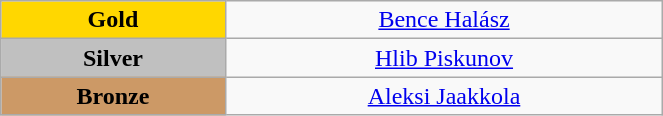<table class="wikitable" style=" text-align:center; " width="35%">
<tr>
<td style="background:gold"><strong>Gold</strong></td>
<td><a href='#'>Bence Halász</a> <br><small></small></td>
</tr>
<tr>
<td style="background:silver"><strong>Silver</strong></td>
<td><a href='#'>Hlib Piskunov</a><br><small> </small></td>
</tr>
<tr>
<td style="background:#cc9966"><strong>Bronze</strong></td>
<td><a href='#'>Aleksi Jaakkola</a> <br><small></small></td>
</tr>
</table>
